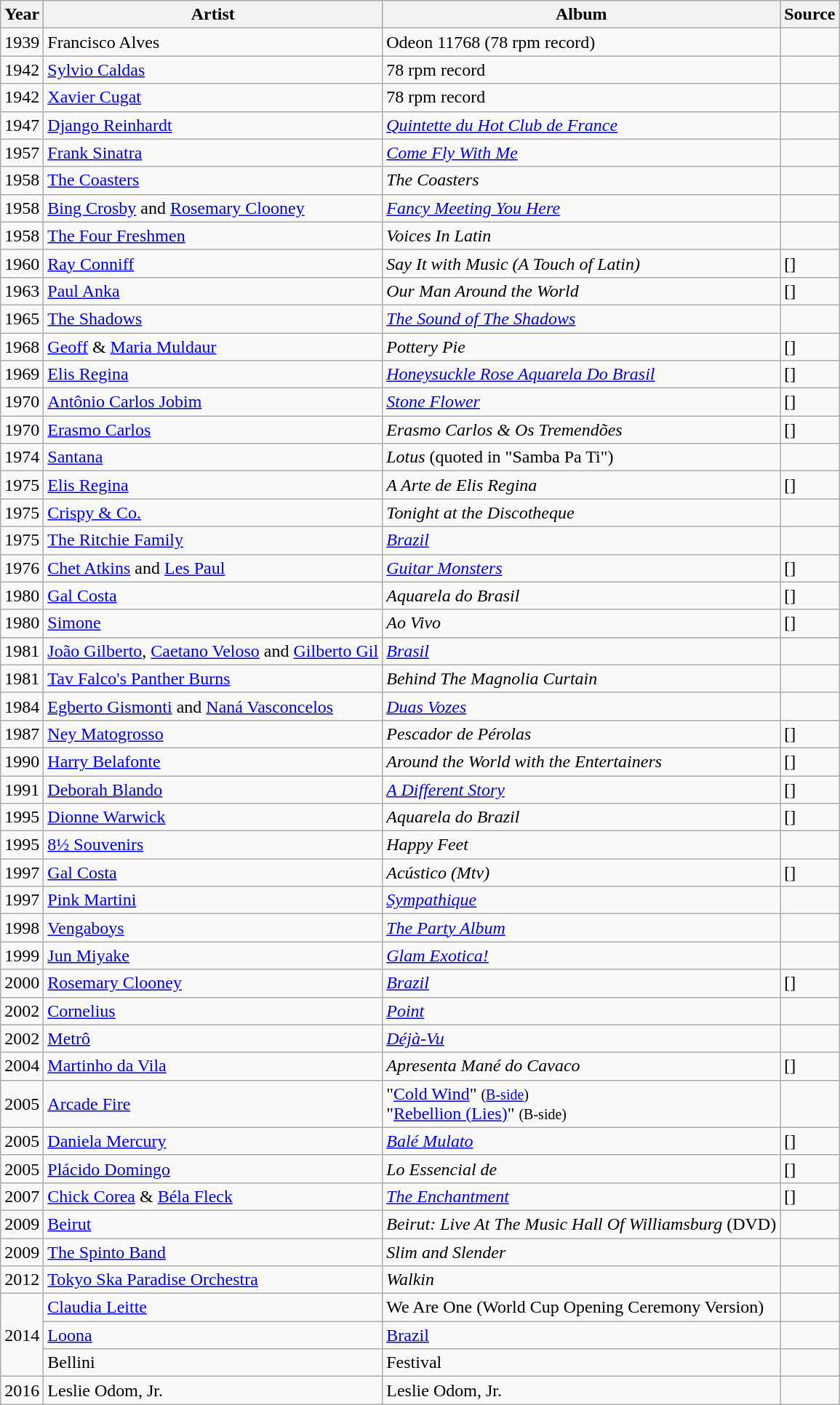<table class="wikitable sortable">
<tr>
<th>Year</th>
<th>Artist</th>
<th>Album</th>
<th>Source</th>
</tr>
<tr>
<td>1939</td>
<td>Francisco Alves</td>
<td>Odeon 11768 (78 rpm record)</td>
<td></td>
</tr>
<tr>
<td>1942</td>
<td><a href='#'>Sylvio Caldas</a></td>
<td>78 rpm record</td>
<td></td>
</tr>
<tr>
<td>1942</td>
<td><a href='#'>Xavier Cugat</a></td>
<td>78 rpm record</td>
<td></td>
</tr>
<tr>
<td>1947</td>
<td><a href='#'>Django Reinhardt</a></td>
<td><em><a href='#'>Quintette du Hot Club de France</a></em></td>
<td></td>
</tr>
<tr>
<td>1957</td>
<td><a href='#'>Frank Sinatra</a></td>
<td><em><a href='#'>Come Fly With Me</a></em></td>
<td></td>
</tr>
<tr>
<td>1958</td>
<td><a href='#'>The Coasters</a></td>
<td><em>The Coasters</em></td>
<td></td>
</tr>
<tr>
<td>1958</td>
<td><a href='#'>Bing Crosby</a> and <a href='#'>Rosemary Clooney</a></td>
<td><em><a href='#'>Fancy Meeting You Here</a></em></td>
<td></td>
</tr>
<tr>
<td>1958</td>
<td><a href='#'>The Four Freshmen</a></td>
<td><em>Voices In Latin</em></td>
<td></td>
</tr>
<tr>
<td>1960</td>
<td><a href='#'>Ray Conniff</a></td>
<td><em>Say It with Music (A Touch of Latin)</em></td>
<td>[]</td>
</tr>
<tr>
<td>1963</td>
<td><a href='#'>Paul Anka</a></td>
<td><em>Our Man Around the World</em></td>
<td>[]</td>
</tr>
<tr>
<td>1965</td>
<td><a href='#'>The Shadows</a></td>
<td><em><a href='#'>The Sound of The Shadows</a></em></td>
<td></td>
</tr>
<tr>
<td>1968</td>
<td><a href='#'>Geoff</a> & <a href='#'>Maria Muldaur</a></td>
<td><em>Pottery Pie</em></td>
<td>[]</td>
</tr>
<tr>
<td>1969</td>
<td><a href='#'>Elis Regina</a></td>
<td><em><a href='#'>Honeysuckle Rose Aquarela Do Brasil</a></em></td>
<td>[]</td>
</tr>
<tr>
<td>1970</td>
<td><a href='#'>Antônio Carlos Jobim</a></td>
<td><em><a href='#'>Stone Flower</a></em></td>
<td>[]</td>
</tr>
<tr>
<td>1970</td>
<td><a href='#'>Erasmo Carlos</a></td>
<td><em>Erasmo Carlos & Os Tremendões</em></td>
<td>[]</td>
</tr>
<tr>
<td>1974</td>
<td><a href='#'>Santana</a></td>
<td><em>Lotus</em> (quoted in "Samba Pa Ti")</td>
<td></td>
</tr>
<tr>
<td>1975</td>
<td><a href='#'>Elis Regina</a></td>
<td><em>A Arte de Elis Regina</em></td>
<td>[]</td>
</tr>
<tr>
<td>1975</td>
<td><a href='#'>Crispy & Co.</a></td>
<td><em>Tonight at the Discotheque</em></td>
<td></td>
</tr>
<tr>
<td>1975</td>
<td><a href='#'>The Ritchie Family</a></td>
<td><em><a href='#'>Brazil</a></em></td>
<td></td>
</tr>
<tr>
<td>1976</td>
<td><a href='#'>Chet Atkins</a> and <a href='#'>Les Paul</a></td>
<td><em><a href='#'>Guitar Monsters</a></em></td>
<td>[]</td>
</tr>
<tr>
<td>1980</td>
<td><a href='#'>Gal Costa</a></td>
<td><em>Aquarela do Brasil</em></td>
<td>[]</td>
</tr>
<tr>
<td>1980</td>
<td><a href='#'>Simone</a></td>
<td><em>Ao Vivo</em></td>
<td>[]</td>
</tr>
<tr>
</tr>
<tr>
<td>1981</td>
<td><a href='#'>João Gilberto</a>, <a href='#'>Caetano Veloso</a> and <a href='#'>Gilberto Gil</a></td>
<td><em><a href='#'>Brasil</a></em></td>
<td></td>
</tr>
<tr>
<td>1981</td>
<td><a href='#'>Tav Falco's Panther Burns</a></td>
<td><em>Behind The Magnolia Curtain</em></td>
<td></td>
</tr>
<tr>
<td>1984</td>
<td><a href='#'>Egberto Gismonti</a> and <a href='#'>Naná Vasconcelos</a></td>
<td><em><a href='#'>Duas Vozes</a></em></td>
</tr>
<tr>
<td>1987</td>
<td><a href='#'>Ney Matogrosso</a></td>
<td><em>Pescador de Pérolas</em></td>
<td>[]</td>
</tr>
<tr>
<td>1990</td>
<td><a href='#'>Harry Belafonte</a></td>
<td><em>Around the World with the Entertainers</em></td>
<td>[]</td>
</tr>
<tr>
<td>1991</td>
<td><a href='#'>Deborah Blando</a></td>
<td><em><a href='#'>A Different Story</a></em></td>
<td>[]</td>
</tr>
<tr>
<td>1995</td>
<td><a href='#'>Dionne Warwick</a></td>
<td><em>Aquarela do Brazil</em></td>
<td>[]</td>
</tr>
<tr>
<td>1995</td>
<td><a href='#'>8½ Souvenirs</a></td>
<td><em>Happy Feet</em></td>
<td></td>
</tr>
<tr>
<td>1997</td>
<td><a href='#'>Gal Costa</a></td>
<td><em>Acústico (Mtv)</em></td>
<td>[]</td>
</tr>
<tr>
<td>1997</td>
<td><a href='#'>Pink Martini</a></td>
<td><em><a href='#'>Sympathique</a></em></td>
<td></td>
</tr>
<tr>
<td>1998</td>
<td><a href='#'>Vengaboys</a></td>
<td><em><a href='#'>The Party Album</a></em></td>
<td></td>
</tr>
<tr>
<td>1999</td>
<td><a href='#'>Jun Miyake</a></td>
<td><em><a href='#'>Glam Exotica!</a></em></td>
<td></td>
</tr>
<tr>
<td>2000</td>
<td><a href='#'>Rosemary Clooney</a></td>
<td><em><a href='#'>Brazil</a></em></td>
<td>[]</td>
</tr>
<tr>
<td>2002</td>
<td><a href='#'>Cornelius</a></td>
<td><em><a href='#'>Point</a></em></td>
<td></td>
</tr>
<tr>
<td>2002</td>
<td><a href='#'>Metrô</a></td>
<td><em><a href='#'>Déjà-Vu</a></em></td>
<td></td>
</tr>
<tr>
<td>2004</td>
<td><a href='#'>Martinho da Vila</a></td>
<td><em>Apresenta Mané do Cavaco</em></td>
<td>[]</td>
</tr>
<tr>
<td>2005</td>
<td><a href='#'>Arcade Fire</a></td>
<td>"<a href='#'>Cold Wind</a>" <small>(<a href='#'>B-side</a>)</small><br>"<a href='#'>Rebellion (Lies)</a>" <small>(B-side)</small></td>
<td></td>
</tr>
<tr>
<td>2005</td>
<td><a href='#'>Daniela Mercury</a></td>
<td><em><a href='#'>Balé Mulato</a></em></td>
<td>[]</td>
</tr>
<tr>
<td>2005</td>
<td><a href='#'>Plácido Domingo</a></td>
<td><em>Lo Essencial de</em></td>
<td>[]</td>
</tr>
<tr>
<td>2007</td>
<td><a href='#'>Chick Corea</a> & <a href='#'>Béla Fleck</a></td>
<td><em><a href='#'>The Enchantment</a></em></td>
<td>[]</td>
</tr>
<tr>
<td>2009</td>
<td><a href='#'>Beirut</a></td>
<td><em>Beirut: Live At The Music Hall Of Williamsburg</em> (DVD)</td>
<td></td>
</tr>
<tr>
<td>2009</td>
<td><a href='#'>The Spinto Band</a></td>
<td><em>Slim and Slender</em></td>
<td> </td>
</tr>
<tr>
<td>2012</td>
<td><a href='#'>Tokyo Ska Paradise Orchestra</a></td>
<td><em>Walkin<strong></td>
<td></td>
</tr>
<tr>
<td rowspan="3">2014</td>
<td><a href='#'>Claudia Leitte</a></td>
<td></em>We Are One (World Cup Opening Ceremony Version)<em></td>
<td></td>
</tr>
<tr>
<td><a href='#'>Loona</a></td>
<td></em><a href='#'>Brazil</a><em></td>
<td></td>
</tr>
<tr>
<td>Bellini</td>
<td></em>Festival<em></td>
<td></td>
</tr>
<tr>
<td>2016</td>
<td>Leslie Odom, Jr.</td>
<td>Leslie Odom, Jr.</td>
<td></td>
</tr>
</table>
